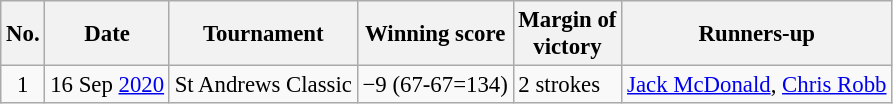<table class="wikitable" style="font-size:95%;">
<tr>
<th>No.</th>
<th>Date</th>
<th>Tournament</th>
<th>Winning score</th>
<th>Margin of<br>victory</th>
<th>Runners-up</th>
</tr>
<tr>
<td align=center>1</td>
<td align=right>16 Sep <a href='#'>2020</a></td>
<td>St Andrews Classic</td>
<td>−9 (67-67=134)</td>
<td>2 strokes</td>
<td> <a href='#'>Jack McDonald</a>,  <a href='#'>Chris Robb</a></td>
</tr>
</table>
